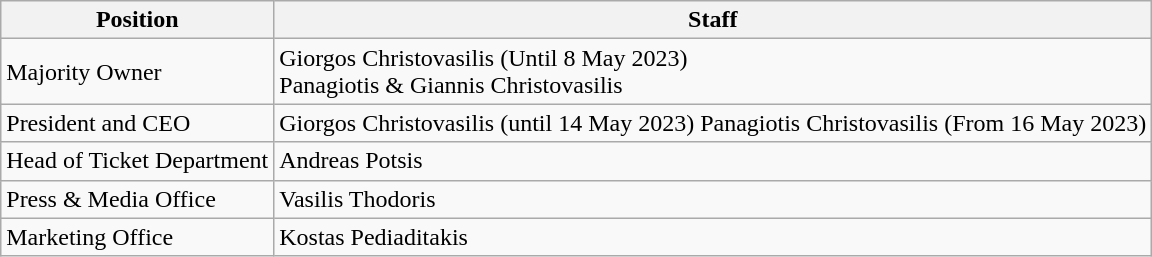<table class="wikitable">
<tr>
<th>Position</th>
<th>Staff</th>
</tr>
<tr>
<td>Majority Owner</td>
<td>Giorgos Christovasilis (Until 8 May 2023)<br>Panagiotis & Giannis Christovasilis</td>
</tr>
<tr>
<td>President and CEO</td>
<td>Giorgos Christovasilis (until 14 May 2023) Panagiotis Christovasilis (From 16 May 2023)</td>
</tr>
<tr>
<td>Head of Ticket Department</td>
<td>Andreas Potsis</td>
</tr>
<tr>
<td>Press & Media Office</td>
<td>Vasilis Thodoris</td>
</tr>
<tr>
<td>Marketing Office</td>
<td>Kostas Pediaditakis</td>
</tr>
</table>
